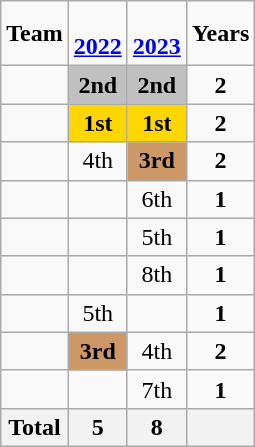<table class="wikitable shortable" style="text-align:center;">
<tr>
<td><strong>Team</strong></td>
<td><strong><br><a href='#'>2022</a></strong></td>
<td><strong><br><a href='#'>2023</a></strong></td>
<td><strong>Years</strong></td>
</tr>
<tr>
<td align=left></td>
<td bgcolor=Silver><strong>2nd</strong></td>
<td bgcolor=Silver><strong>2nd</strong></td>
<td><strong>2</strong></td>
</tr>
<tr>
<td align=left></td>
<td bgcolor=Gold><strong>1st</strong></td>
<td bgcolor=Gold><strong>1st</strong></td>
<td><strong>2</strong></td>
</tr>
<tr>
<td align=left></td>
<td>4th</td>
<td bgcolor=#cc9966><strong>3rd</strong></td>
<td><strong>2</strong></td>
</tr>
<tr>
<td align=left></td>
<td></td>
<td>6th</td>
<td><strong>1</strong></td>
</tr>
<tr>
<td align=left></td>
<td></td>
<td>5th</td>
<td><strong>1</strong></td>
</tr>
<tr>
<td align=left></td>
<td></td>
<td>8th</td>
<td><strong>1</strong></td>
</tr>
<tr>
<td align=left></td>
<td>5th</td>
<td></td>
<td><strong>1</strong></td>
</tr>
<tr>
<td align=left></td>
<td bgcolor=#cc9966><strong>3rd</strong></td>
<td>4th</td>
<td><strong>2</strong></td>
</tr>
<tr>
<td align=left></td>
<td></td>
<td>7th</td>
<td><strong>1</strong></td>
</tr>
<tr>
<th align=left>Total</th>
<th>5</th>
<th>8</th>
<th></th>
</tr>
</table>
